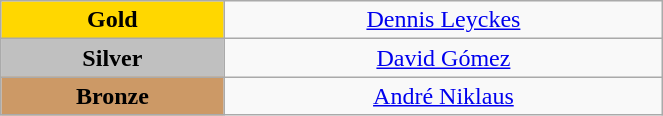<table class="wikitable" style="text-align:center; " width="35%">
<tr>
<td bgcolor="gold"><strong>Gold</strong></td>
<td><a href='#'>Dennis Leyckes</a><br>  <small><em></em></small></td>
</tr>
<tr>
<td bgcolor="silver"><strong>Silver</strong></td>
<td><a href='#'>David Gómez</a><br>  <small><em></em></small></td>
</tr>
<tr>
<td bgcolor="CC9966"><strong>Bronze</strong></td>
<td><a href='#'>André Niklaus</a><br>  <small><em></em></small></td>
</tr>
</table>
